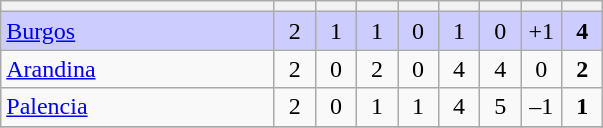<table class="wikitable" style="text-align: center;">
<tr>
<th width="175"></th>
<th width="20"></th>
<th width="20"></th>
<th width="20"></th>
<th width="20"></th>
<th width="20"></th>
<th width="20"></th>
<th width="20"></th>
<th width="20"></th>
</tr>
<tr bgcolor=#ccccff>
<td align=left><a href='#'>Burgos</a></td>
<td>2</td>
<td>1</td>
<td>1</td>
<td>0</td>
<td>1</td>
<td>0</td>
<td>+1</td>
<td><strong>4</strong></td>
</tr>
<tr>
<td align=left><a href='#'>Arandina</a></td>
<td>2</td>
<td>0</td>
<td>2</td>
<td>0</td>
<td>4</td>
<td>4</td>
<td>0</td>
<td><strong>2</strong></td>
</tr>
<tr>
<td align=left><a href='#'>Palencia</a></td>
<td>2</td>
<td>0</td>
<td>1</td>
<td>1</td>
<td>4</td>
<td>5</td>
<td>–1</td>
<td><strong>1</strong></td>
</tr>
<tr>
</tr>
</table>
